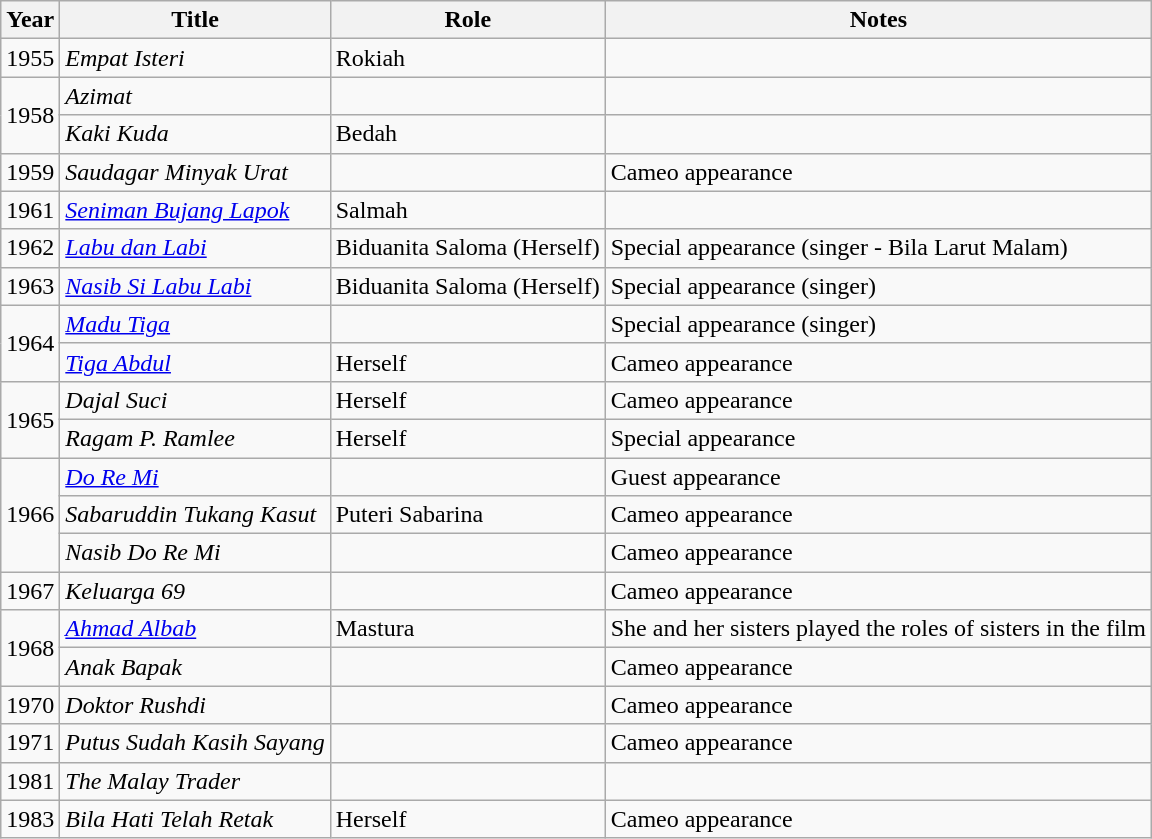<table class="wikitable">
<tr>
<th>Year</th>
<th>Title</th>
<th>Role</th>
<th>Notes</th>
</tr>
<tr>
<td>1955</td>
<td><em>Empat Isteri</em></td>
<td>Rokiah</td>
<td></td>
</tr>
<tr>
<td rowspan=2>1958</td>
<td><em>Azimat</em></td>
<td></td>
<td></td>
</tr>
<tr>
<td><em>Kaki Kuda</em></td>
<td>Bedah</td>
<td></td>
</tr>
<tr>
<td>1959</td>
<td><em>Saudagar Minyak Urat</em></td>
<td></td>
<td>Cameo appearance</td>
</tr>
<tr>
<td>1961</td>
<td><em><a href='#'>Seniman Bujang Lapok</a></em></td>
<td>Salmah</td>
<td></td>
</tr>
<tr>
<td>1962</td>
<td><em><a href='#'>Labu dan Labi</a></em></td>
<td>Biduanita Saloma (Herself)</td>
<td>Special appearance (singer - Bila Larut Malam)</td>
</tr>
<tr>
<td>1963</td>
<td><em><a href='#'>Nasib Si Labu Labi</a></em></td>
<td>Biduanita Saloma (Herself)</td>
<td>Special appearance (singer)</td>
</tr>
<tr>
<td rowspan=2>1964</td>
<td><em><a href='#'>Madu Tiga</a></em></td>
<td></td>
<td>Special appearance (singer)</td>
</tr>
<tr>
<td><em><a href='#'>Tiga Abdul</a></em></td>
<td>Herself</td>
<td>Cameo appearance</td>
</tr>
<tr>
<td rowspan=2>1965</td>
<td><em>Dajal Suci</em></td>
<td>Herself</td>
<td>Cameo appearance</td>
</tr>
<tr>
<td><em>Ragam P. Ramlee</em></td>
<td>Herself</td>
<td>Special appearance</td>
</tr>
<tr>
<td rowspan=3>1966</td>
<td><em><a href='#'>Do Re Mi</a></em></td>
<td></td>
<td>Guest appearance</td>
</tr>
<tr>
<td><em>Sabaruddin Tukang Kasut</em></td>
<td>Puteri Sabarina</td>
<td>Cameo appearance</td>
</tr>
<tr>
<td><em>Nasib Do Re Mi</em></td>
<td></td>
<td>Cameo appearance</td>
</tr>
<tr>
<td>1967</td>
<td><em>Keluarga 69</em></td>
<td></td>
<td>Cameo appearance</td>
</tr>
<tr>
<td rowspan=2>1968</td>
<td><em><a href='#'>Ahmad Albab</a></em></td>
<td>Mastura</td>
<td>She and her sisters played the roles of sisters in the film</td>
</tr>
<tr>
<td><em>Anak Bapak</em></td>
<td></td>
<td>Cameo appearance</td>
</tr>
<tr>
<td>1970</td>
<td><em>Doktor Rushdi</em></td>
<td></td>
<td>Cameo appearance</td>
</tr>
<tr>
<td>1971</td>
<td><em>Putus Sudah Kasih Sayang</em></td>
<td></td>
<td>Cameo appearance</td>
</tr>
<tr>
<td>1981</td>
<td><em>The Malay Trader</em></td>
<td></td>
<td></td>
</tr>
<tr>
<td>1983</td>
<td><em>Bila Hati Telah Retak</em></td>
<td>Herself</td>
<td>Cameo appearance</td>
</tr>
</table>
